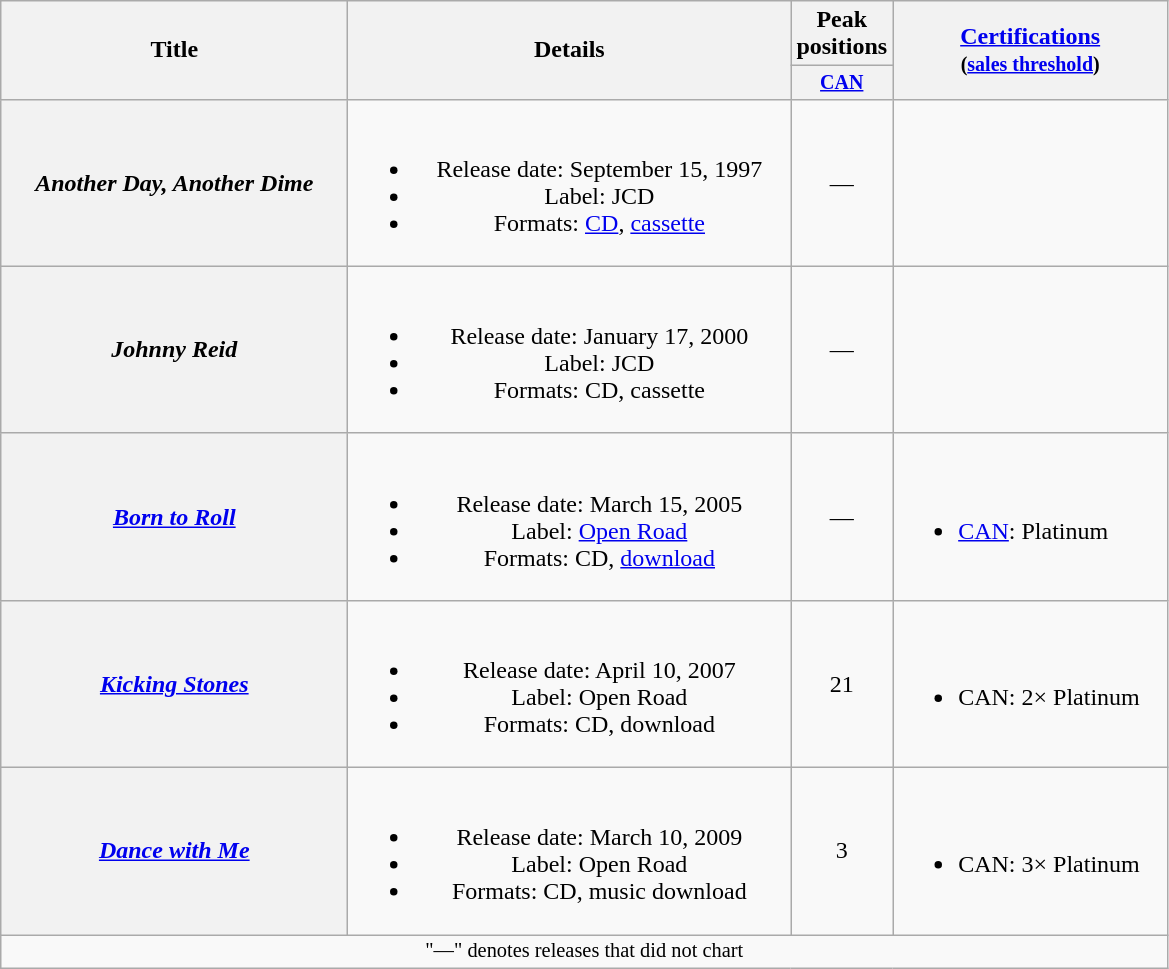<table class="wikitable plainrowheaders" style="text-align:center;">
<tr>
<th rowspan="2" style="width:14em;">Title</th>
<th rowspan="2" style="width:18em;">Details</th>
<th colspan="1">Peak positions</th>
<th rowspan="2" style="width:11em;"><a href='#'>Certifications</a><br><small>(<a href='#'>sales threshold</a>)</small></th>
</tr>
<tr style="font-size:smaller;">
<th width="50"><a href='#'>CAN</a><br></th>
</tr>
<tr>
<th scope="row"><em>Another Day, Another Dime</em></th>
<td><br><ul><li>Release date: September 15, 1997</li><li>Label: JCD</li><li>Formats: <a href='#'>CD</a>, <a href='#'>cassette</a></li></ul></td>
<td>—</td>
<td></td>
</tr>
<tr>
<th scope="row"><em>Johnny Reid</em></th>
<td><br><ul><li>Release date: January 17, 2000</li><li>Label: JCD</li><li>Formats: CD, cassette</li></ul></td>
<td>—</td>
<td></td>
</tr>
<tr>
<th scope="row"><em><a href='#'>Born to Roll</a></em></th>
<td><br><ul><li>Release date: March 15, 2005</li><li>Label: <a href='#'>Open Road</a></li><li>Formats: CD, <a href='#'>download</a></li></ul></td>
<td>—</td>
<td align="left"><br><ul><li><a href='#'>CAN</a>: Platinum</li></ul></td>
</tr>
<tr>
<th scope="row"><em><a href='#'>Kicking Stones</a></em></th>
<td><br><ul><li>Release date: April 10, 2007</li><li>Label: Open Road</li><li>Formats: CD, download</li></ul></td>
<td>21</td>
<td align="left"><br><ul><li>CAN: 2× Platinum</li></ul></td>
</tr>
<tr>
<th scope="row"><em><a href='#'>Dance with Me</a></em></th>
<td><br><ul><li>Release date: March 10, 2009</li><li>Label: Open Road</li><li>Formats: CD, music download</li></ul></td>
<td>3</td>
<td align="left"><br><ul><li>CAN: 3× Platinum</li></ul></td>
</tr>
<tr>
<td colspan="4" style="font-size:85%">"—" denotes releases that did not chart</td>
</tr>
</table>
